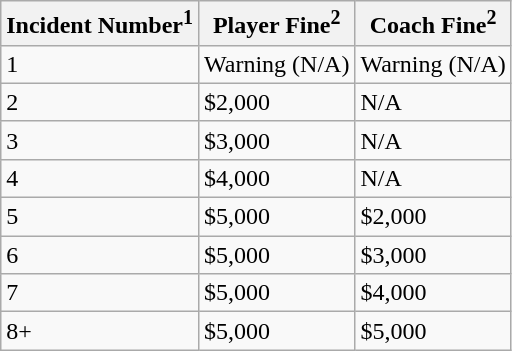<table class="wikitable sortable" style="border:0;">
<tr>
<th>Incident Number<sup>1</sup></th>
<th>Player Fine<sup>2</sup></th>
<th>Coach Fine<sup>2</sup></th>
</tr>
<tr>
<td>1</td>
<td>Warning (N/A)</td>
<td>Warning (N/A)</td>
</tr>
<tr>
<td>2</td>
<td>$2,000</td>
<td>N/A</td>
</tr>
<tr>
<td>3</td>
<td>$3,000</td>
<td>N/A</td>
</tr>
<tr>
<td>4</td>
<td>$4,000</td>
<td>N/A</td>
</tr>
<tr>
<td>5</td>
<td>$5,000</td>
<td>$2,000</td>
</tr>
<tr>
<td>6</td>
<td>$5,000</td>
<td>$3,000</td>
</tr>
<tr>
<td>7</td>
<td>$5,000</td>
<td>$4,000</td>
</tr>
<tr>
<td>8+</td>
<td>$5,000</td>
<td>$5,000</td>
</tr>
</table>
